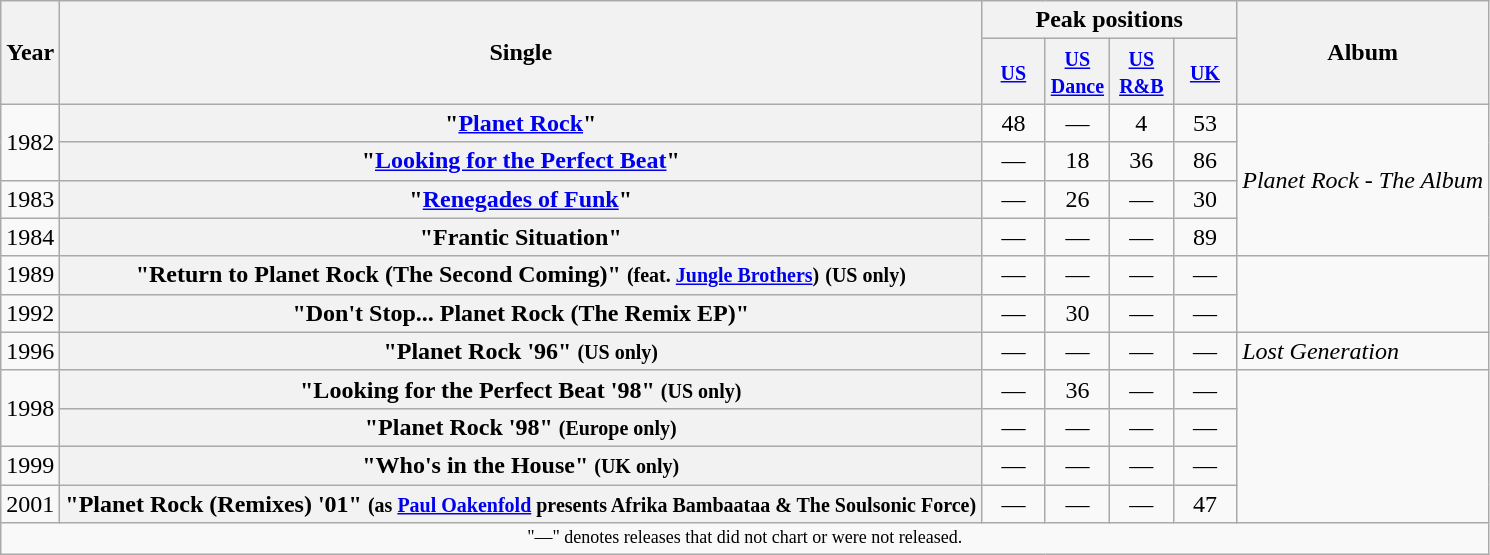<table class="wikitable plainrowheaders" style="text-align:center;">
<tr>
<th rowspan="2">Year</th>
<th rowspan="2">Single</th>
<th colspan="4">Peak positions</th>
<th rowspan="2">Album</th>
</tr>
<tr>
<th width="35"><small><a href='#'>US</a></small><br></th>
<th width="35"><small><a href='#'>US Dance</a></small><br></th>
<th width="35"><small><a href='#'>US R&B</a></small><br></th>
<th width="35"><small><a href='#'>UK</a></small><br></th>
</tr>
<tr>
<td rowspan="2">1982</td>
<th scope="row">"<a href='#'>Planet Rock</a>"</th>
<td>48</td>
<td>—</td>
<td>4</td>
<td>53</td>
<td align="left" rowspan="4"><em>Planet Rock - The Album</em></td>
</tr>
<tr>
<th scope="row">"<a href='#'>Looking for the Perfect Beat</a>"</th>
<td>—</td>
<td>18</td>
<td>36</td>
<td>86</td>
</tr>
<tr>
<td rowspan="1">1983</td>
<th scope="row">"<a href='#'>Renegades of Funk</a>"</th>
<td>—</td>
<td>26</td>
<td>—</td>
<td>30</td>
</tr>
<tr>
<td rowspan="1">1984</td>
<th scope="row">"Frantic Situation"</th>
<td>—</td>
<td>—</td>
<td>—</td>
<td>89</td>
</tr>
<tr>
<td rowspan="1">1989</td>
<th scope="row">"Return to Planet Rock (The Second Coming)" <small>(feat. <a href='#'>Jungle Brothers</a>)</small> <small>(US only)</small></th>
<td>—</td>
<td>—</td>
<td>—</td>
<td>—</td>
<td align="left" rowspan="2"></td>
</tr>
<tr>
<td rowspan="1">1992</td>
<th scope="row">"Don't Stop... Planet Rock (The Remix EP)"</th>
<td>—</td>
<td>30</td>
<td>—</td>
<td>—</td>
</tr>
<tr>
<td rowspan="1">1996</td>
<th scope="row">"Planet Rock '96" <small>(US only)</small></th>
<td>—</td>
<td>—</td>
<td>—</td>
<td>—</td>
<td align="left" rowspan="1"><em>Lost Generation</em></td>
</tr>
<tr>
<td rowspan="2">1998</td>
<th scope="row">"Looking for the Perfect Beat '98" <small>(US only)</small></th>
<td>—</td>
<td>36</td>
<td>—</td>
<td>—</td>
<td align="left" rowspan="4"></td>
</tr>
<tr>
<th scope="row">"Planet Rock '98" <small>(Europe only)</small></th>
<td>—</td>
<td>—</td>
<td>—</td>
<td>—</td>
</tr>
<tr>
<td rowspan="1">1999</td>
<th scope="row">"Who's in the House" <small>(UK only)</small></th>
<td>—</td>
<td>—</td>
<td>—</td>
<td>—</td>
</tr>
<tr>
<td rowspan="1">2001</td>
<th scope="row">"Planet Rock (Remixes) '01" <small>(as <a href='#'>Paul Oakenfold</a> presents Afrika Bambaataa & The Soulsonic Force)</small></th>
<td>—</td>
<td>—</td>
<td>—</td>
<td>47</td>
</tr>
<tr>
<td align="center" colspan="16" style="font-size:9pt">"—" denotes releases that did not chart or were not released.</td>
</tr>
</table>
